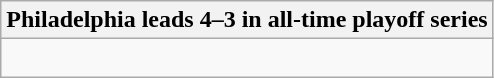<table class="wikitable collapsible collapsed">
<tr>
<th>Philadelphia leads 4–3 in all-time playoff series</th>
</tr>
<tr>
<td><br>





</td>
</tr>
</table>
